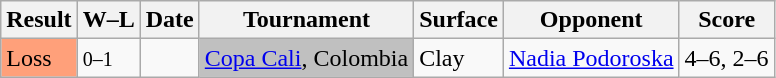<table class="sortable wikitable">
<tr>
<th>Result</th>
<th class="unsortable">W–L</th>
<th>Date</th>
<th>Tournament</th>
<th>Surface</th>
<th>Opponent</th>
<th class=unsortable>Score</th>
</tr>
<tr>
<td bgcolor=FFA07A>Loss</td>
<td><small>0–1</small></td>
<td><a href='#'></a></td>
<td bgcolor=silver><a href='#'>Copa Cali</a>, Colombia</td>
<td>Clay</td>
<td> <a href='#'>Nadia Podoroska</a></td>
<td>4–6, 2–6</td>
</tr>
</table>
